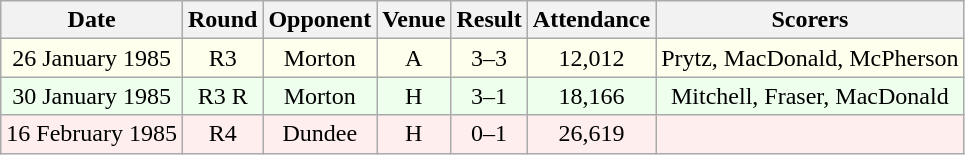<table class="wikitable sortable" style="font-size:100%; text-align:center">
<tr>
<th>Date</th>
<th>Round</th>
<th>Opponent</th>
<th>Venue</th>
<th>Result</th>
<th>Attendance</th>
<th>Scorers</th>
</tr>
<tr bgcolor = "#FFFFEE">
<td>26 January 1985</td>
<td>R3</td>
<td>Morton</td>
<td>A</td>
<td>3–3</td>
<td>12,012</td>
<td>Prytz, MacDonald, McPherson</td>
</tr>
<tr bgcolor = "#EEFFEE">
<td>30 January 1985</td>
<td>R3 R</td>
<td>Morton</td>
<td>H</td>
<td>3–1</td>
<td>18,166</td>
<td>Mitchell, Fraser, MacDonald</td>
</tr>
<tr bgcolor = "#FFEEEE">
<td>16 February 1985</td>
<td>R4</td>
<td>Dundee</td>
<td>H</td>
<td>0–1</td>
<td>26,619</td>
<td></td>
</tr>
</table>
